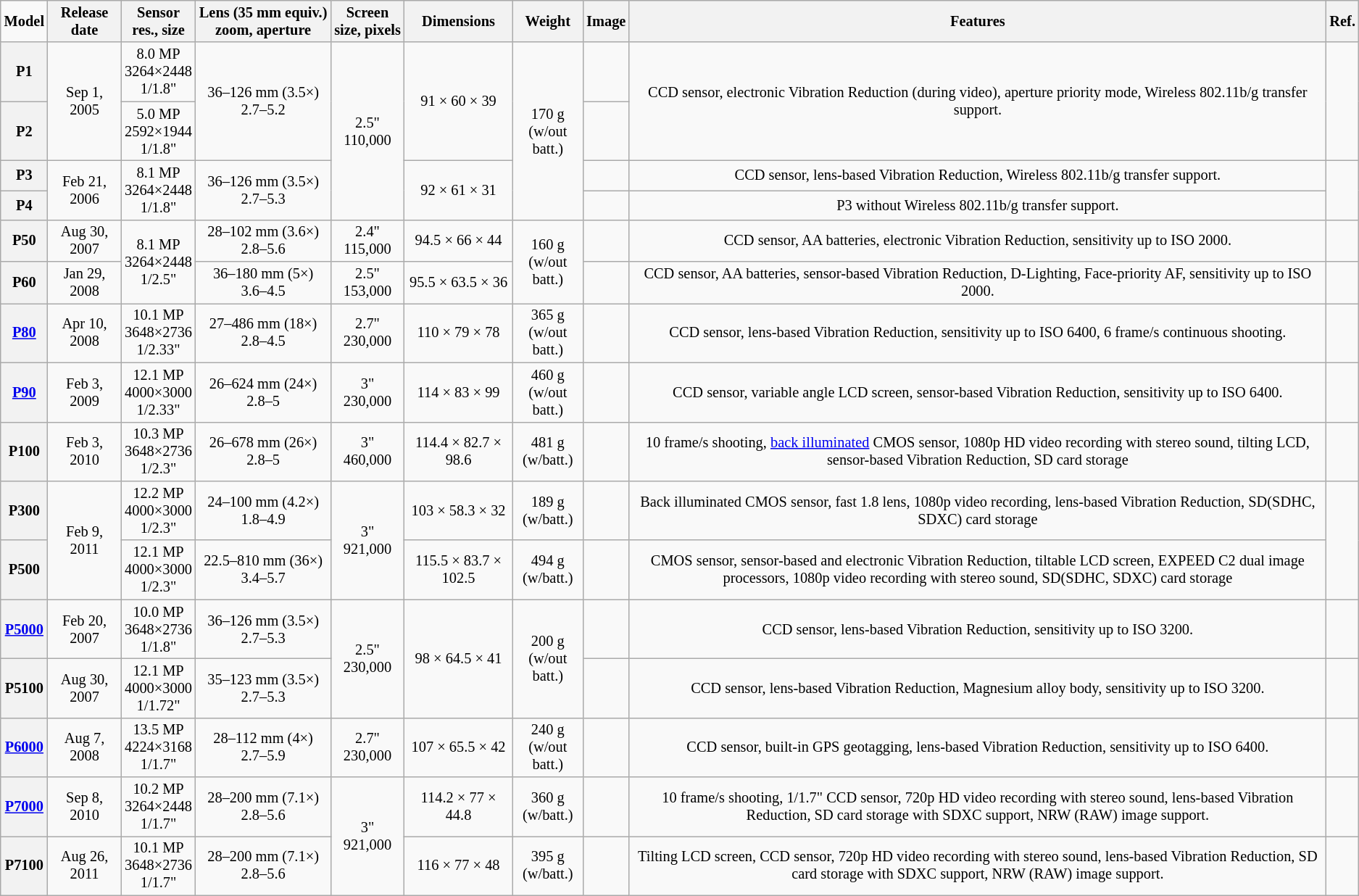<table class="wikitable" style="font-size:85%; text-align: center">
<tr>
<td><strong>Model</strong></td>
<th>Release date</th>
<th>Sensor<br>res., size</th>
<th>Lens (35 mm equiv.)<br>zoom, aperture</th>
<th>Screen<br>size, pixels</th>
<th>Dimensions<br></th>
<th>Weight</th>
<th>Image</th>
<th>Features</th>
<th>Ref.</th>
</tr>
<tr>
<th>P1</th>
<td rowspan="2">Sep 1, 2005</td>
<td>8.0 MP<br>3264×2448<br>1/1.8"</td>
<td rowspan="2">36–126 mm (3.5×)<br>2.7–5.2</td>
<td rowspan="4">2.5"<br>110,000</td>
<td rowspan="2">91 × 60 × 39</td>
<td rowspan="4">170 g<br>(w/out batt.)</td>
<td></td>
<td rowspan="2">CCD sensor, electronic Vibration Reduction (during video), aperture priority mode, Wireless 802.11b/g transfer support.</td>
<td rowspan="2"></td>
</tr>
<tr>
<th>P2</th>
<td>5.0 MP<br>2592×1944<br>1/1.8"</td>
<td></td>
</tr>
<tr>
<th>P3</th>
<td rowspan="2">Feb 21, 2006</td>
<td rowspan="2">8.1 MP<br>3264×2448<br>1/1.8"</td>
<td rowspan="2">36–126 mm (3.5×)<br>2.7–5.3</td>
<td rowspan="2">92 × 61 × 31</td>
<td></td>
<td>CCD sensor, lens-based Vibration Reduction, Wireless 802.11b/g transfer support.</td>
<td rowspan="2"></td>
</tr>
<tr>
<th>P4</th>
<td></td>
<td>P3 without Wireless 802.11b/g transfer support.</td>
</tr>
<tr>
<th>P50</th>
<td>Aug 30, 2007</td>
<td rowspan="2">8.1 MP<br>3264×2448<br>1/2.5"</td>
<td>28–102 mm (3.6×)<br>2.8–5.6</td>
<td>2.4"<br>115,000</td>
<td>94.5 × 66 × 44</td>
<td rowspan="2">160 g<br>(w/out batt.)</td>
<td></td>
<td>CCD sensor, AA batteries, electronic Vibration Reduction, sensitivity up to ISO 2000.</td>
<td></td>
</tr>
<tr>
<th>P60</th>
<td>Jan 29, 2008</td>
<td>36–180 mm (5×)<br>3.6–4.5</td>
<td>2.5"<br>153,000</td>
<td>95.5 × 63.5 × 36</td>
<td></td>
<td>CCD sensor, AA batteries, sensor-based Vibration Reduction, D-Lighting, Face-priority AF, sensitivity up to ISO 2000.</td>
<td></td>
</tr>
<tr>
<th><a href='#'>P80</a></th>
<td>Apr 10, 2008</td>
<td>10.1 MP<br>3648×2736<br>1/2.33"</td>
<td>27–486 mm (18×)<br>2.8–4.5</td>
<td>2.7"<br>230,000</td>
<td>110 × 79 × 78</td>
<td>365 g<br>(w/out batt.)</td>
<td></td>
<td>CCD sensor, lens-based Vibration Reduction, sensitivity up to ISO 6400, 6 frame/s continuous shooting.</td>
<td></td>
</tr>
<tr>
<th><a href='#'>P90</a></th>
<td>Feb 3, 2009</td>
<td>12.1 MP<br>4000×3000<br>1/2.33"</td>
<td>26–624 mm (24×)<br>2.8–5</td>
<td>3"<br>230,000</td>
<td>114 × 83 × 99</td>
<td>460 g<br>(w/out batt.)</td>
<td></td>
<td>CCD sensor, variable angle LCD screen, sensor-based Vibration Reduction, sensitivity up to ISO 6400.</td>
<td></td>
</tr>
<tr>
<th>P100</th>
<td>Feb 3, 2010</td>
<td>10.3 MP<br>3648×2736<br>1/2.3"</td>
<td>26–678 mm (26×)<br>2.8–5</td>
<td>3"<br>460,000</td>
<td>114.4 × 82.7 × 98.6</td>
<td>481 g<br>(w/batt.)</td>
<td></td>
<td>10 frame/s shooting, <a href='#'>back illuminated</a> CMOS sensor, 1080p HD video recording with stereo sound, tilting LCD, sensor-based Vibration Reduction, SD card storage</td>
<td></td>
</tr>
<tr>
<th>P300</th>
<td rowspan="2">Feb 9, 2011</td>
<td>12.2 MP<br>4000×3000<br>1/2.3"</td>
<td>24–100 mm (4.2×)<br>1.8–4.9</td>
<td rowspan="2">3"<br>921,000</td>
<td>103 × 58.3 × 32</td>
<td>189 g<br>(w/batt.)</td>
<td></td>
<td>Back illuminated CMOS sensor, fast 1.8 lens, 1080p video recording, lens-based Vibration Reduction, SD(SDHC, SDXC) card storage</td>
<td rowspan="2"></td>
</tr>
<tr>
<th>P500</th>
<td>12.1 MP<br>4000×3000<br>1/2.3"</td>
<td>22.5–810 mm (36×)<br>3.4–5.7</td>
<td>115.5 × 83.7 × 102.5</td>
<td>494 g<br>(w/batt.)</td>
<td></td>
<td>CMOS sensor, sensor-based and electronic Vibration Reduction, tiltable LCD screen, EXPEED C2 dual image processors, 1080p video recording with stereo sound, SD(SDHC, SDXC) card storage</td>
</tr>
<tr>
<th><a href='#'>P5000</a></th>
<td>Feb 20, 2007</td>
<td>10.0 MP<br>3648×2736<br>1/1.8"</td>
<td>36–126 mm (3.5×)<br>2.7–5.3</td>
<td rowspan="2">2.5"<br>230,000</td>
<td rowspan="2">98 × 64.5 × 41</td>
<td rowspan="2">200 g<br>(w/out batt.)</td>
<td></td>
<td>CCD sensor, lens-based Vibration Reduction, sensitivity up to ISO 3200.</td>
<td></td>
</tr>
<tr>
<th>P5100</th>
<td>Aug 30, 2007</td>
<td>12.1 MP<br>4000×3000<br>1/1.72"</td>
<td>35–123 mm (3.5×)<br>2.7–5.3</td>
<td></td>
<td>CCD sensor, lens-based Vibration Reduction, Magnesium alloy body, sensitivity up to ISO 3200.</td>
<td></td>
</tr>
<tr>
<th><a href='#'>P6000</a></th>
<td>Aug 7, 2008</td>
<td>13.5 MP<br>4224×3168<br>1/1.7"</td>
<td>28–112 mm (4×)<br>2.7–5.9</td>
<td>2.7"<br>230,000</td>
<td>107 × 65.5 × 42</td>
<td>240 g<br>(w/out batt.)</td>
<td></td>
<td>CCD sensor, built-in GPS geotagging, lens-based Vibration Reduction, sensitivity up to ISO 6400.</td>
<td></td>
</tr>
<tr>
<th><a href='#'>P7000</a></th>
<td>Sep 8, 2010</td>
<td>10.2 MP<br>3264×2448<br>1/1.7"</td>
<td>28–200 mm (7.1×)<br>2.8–5.6</td>
<td rowspan="2">3"<br>921,000</td>
<td>114.2 × 77 × 44.8</td>
<td>360 g<br>(w/batt.)</td>
<td></td>
<td>10 frame/s shooting, 1/1.7" CCD sensor, 720p HD video recording with stereo sound, lens-based Vibration Reduction, SD card storage with SDXC support, NRW (RAW) image support.</td>
<td></td>
</tr>
<tr>
<th>P7100</th>
<td>Aug 26, 2011</td>
<td>10.1 MP<br>3648×2736<br>1/1.7"</td>
<td>28–200 mm (7.1×)<br>2.8–5.6</td>
<td>116 × 77 × 48</td>
<td>395 g<br>(w/batt.)</td>
<td></td>
<td>Tilting LCD screen, CCD sensor, 720p HD video recording with stereo sound, lens-based Vibration Reduction, SD card storage with SDXC support, NRW (RAW) image support.</td>
<td></td>
</tr>
</table>
